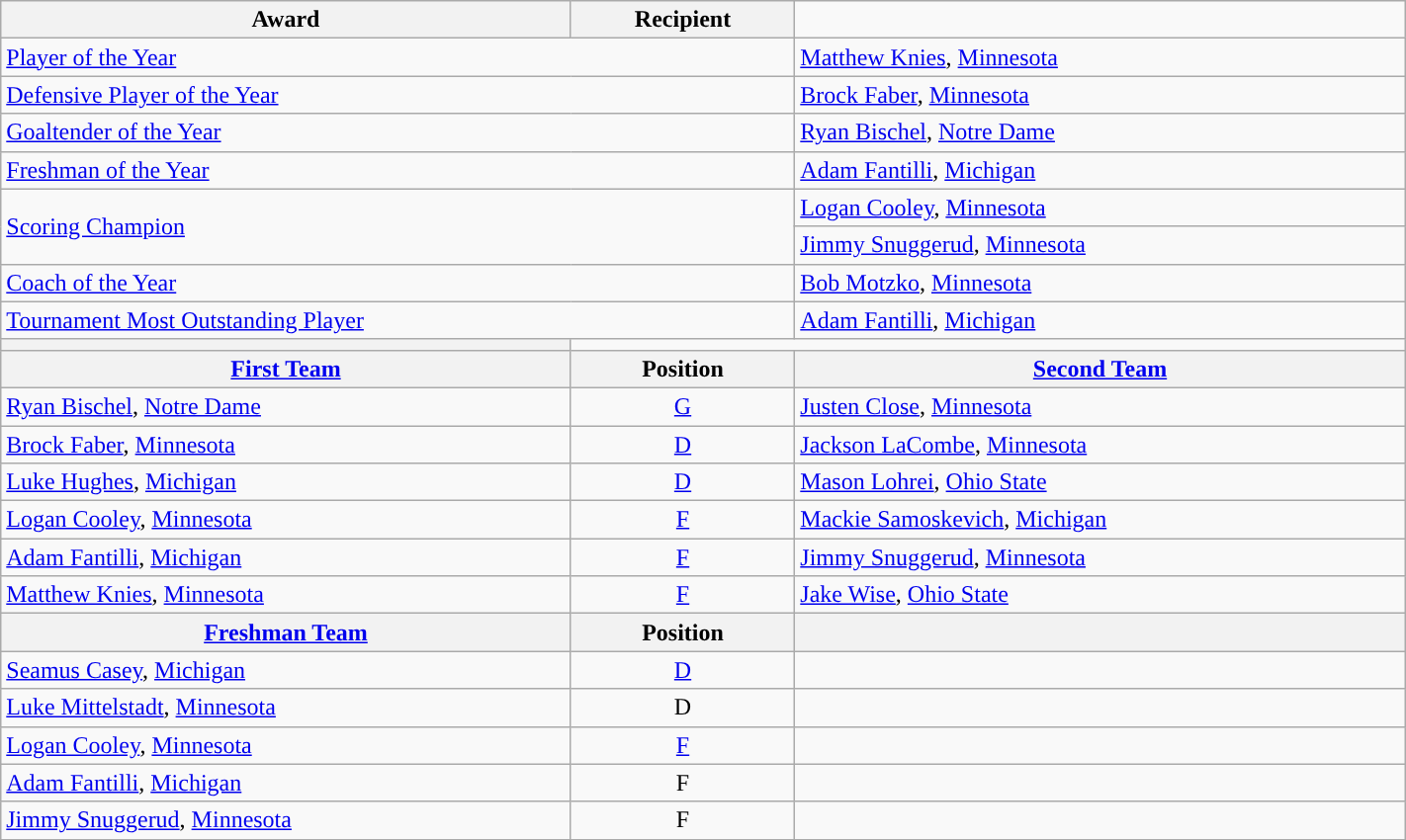<table class="wikitable" width=75%>
<tr>
<th>Award</th>
<th>Recipient </th>
</tr>
<tr>
<td colspan=2><a href='#'>Player of the Year</a></td>
<td><a href='#'>Matthew Knies</a>, <a href='#'>Minnesota</a></td>
</tr>
<tr>
<td colspan=2><a href='#'>Defensive Player of the Year</a></td>
<td><a href='#'>Brock Faber</a>, <a href='#'>Minnesota</a></td>
</tr>
<tr>
<td colspan=2><a href='#'>Goaltender of the Year</a></td>
<td><a href='#'>Ryan Bischel</a>, <a href='#'>Notre Dame</a></td>
</tr>
<tr>
<td colspan=2><a href='#'>Freshman of the Year</a></td>
<td><a href='#'>Adam Fantilli</a>, <a href='#'>Michigan</a></td>
</tr>
<tr>
<td colspan=2, rowspan=2><a href='#'>Scoring Champion</a></td>
<td><a href='#'>Logan Cooley</a>, <a href='#'>Minnesota</a></td>
</tr>
<tr>
<td><a href='#'>Jimmy Snuggerud</a>, <a href='#'>Minnesota</a></td>
</tr>
<tr>
<td colspan=2><a href='#'>Coach of the Year</a></td>
<td><a href='#'>Bob Motzko</a>, <a href='#'>Minnesota</a></td>
</tr>
<tr>
<td colspan=2><a href='#'>Tournament Most Outstanding Player</a></td>
<td><a href='#'>Adam Fantilli</a>, <a href='#'>Michigan</a></td>
</tr>
<tr>
<th><a href='#'></a></th>
</tr>
<tr>
<th><a href='#'>First Team</a></th>
<th>  Position  </th>
<th><a href='#'>Second Team</a></th>
</tr>
<tr>
<td><a href='#'>Ryan Bischel</a>, <a href='#'>Notre Dame</a></td>
<td align=center><a href='#'>G</a></td>
<td><a href='#'>Justen Close</a>, <a href='#'>Minnesota</a></td>
</tr>
<tr>
<td><a href='#'>Brock Faber</a>, <a href='#'>Minnesota</a></td>
<td align=center><a href='#'>D</a></td>
<td><a href='#'>Jackson LaCombe</a>, <a href='#'>Minnesota</a></td>
</tr>
<tr>
<td><a href='#'>Luke Hughes</a>, <a href='#'>Michigan</a></td>
<td align=center><a href='#'>D</a></td>
<td><a href='#'>Mason Lohrei</a>, <a href='#'>Ohio State</a></td>
</tr>
<tr>
<td><a href='#'>Logan Cooley</a>, <a href='#'>Minnesota</a></td>
<td align=center><a href='#'>F</a></td>
<td><a href='#'>Mackie Samoskevich</a>, <a href='#'>Michigan</a></td>
</tr>
<tr>
<td><a href='#'>Adam Fantilli</a>, <a href='#'>Michigan</a></td>
<td align=center><a href='#'>F</a></td>
<td><a href='#'>Jimmy Snuggerud</a>, <a href='#'>Minnesota</a></td>
</tr>
<tr>
<td><a href='#'>Matthew Knies</a>, <a href='#'>Minnesota</a></td>
<td align=center><a href='#'>F</a></td>
<td><a href='#'>Jake Wise</a>, <a href='#'>Ohio State</a></td>
</tr>
<tr>
<th><a href='#'>Freshman Team</a></th>
<th>  Position  </th>
<th></th>
</tr>
<tr>
<td><a href='#'>Seamus Casey</a>, <a href='#'>Michigan</a></td>
<td align=center><a href='#'>D</a></td>
<td></td>
</tr>
<tr>
<td><a href='#'>Luke Mittelstadt</a>, <a href='#'>Minnesota</a></td>
<td align=center>D</td>
<td></td>
</tr>
<tr>
<td><a href='#'>Logan Cooley</a>, <a href='#'>Minnesota</a></td>
<td align=center><a href='#'>F</a></td>
<td></td>
</tr>
<tr>
<td><a href='#'>Adam Fantilli</a>, <a href='#'>Michigan</a></td>
<td align=center>F</td>
<td></td>
</tr>
<tr>
<td><a href='#'>Jimmy Snuggerud</a>, <a href='#'>Minnesota</a></td>
<td align=center>F</td>
<td></td>
</tr>
<tr>
</tr>
</table>
